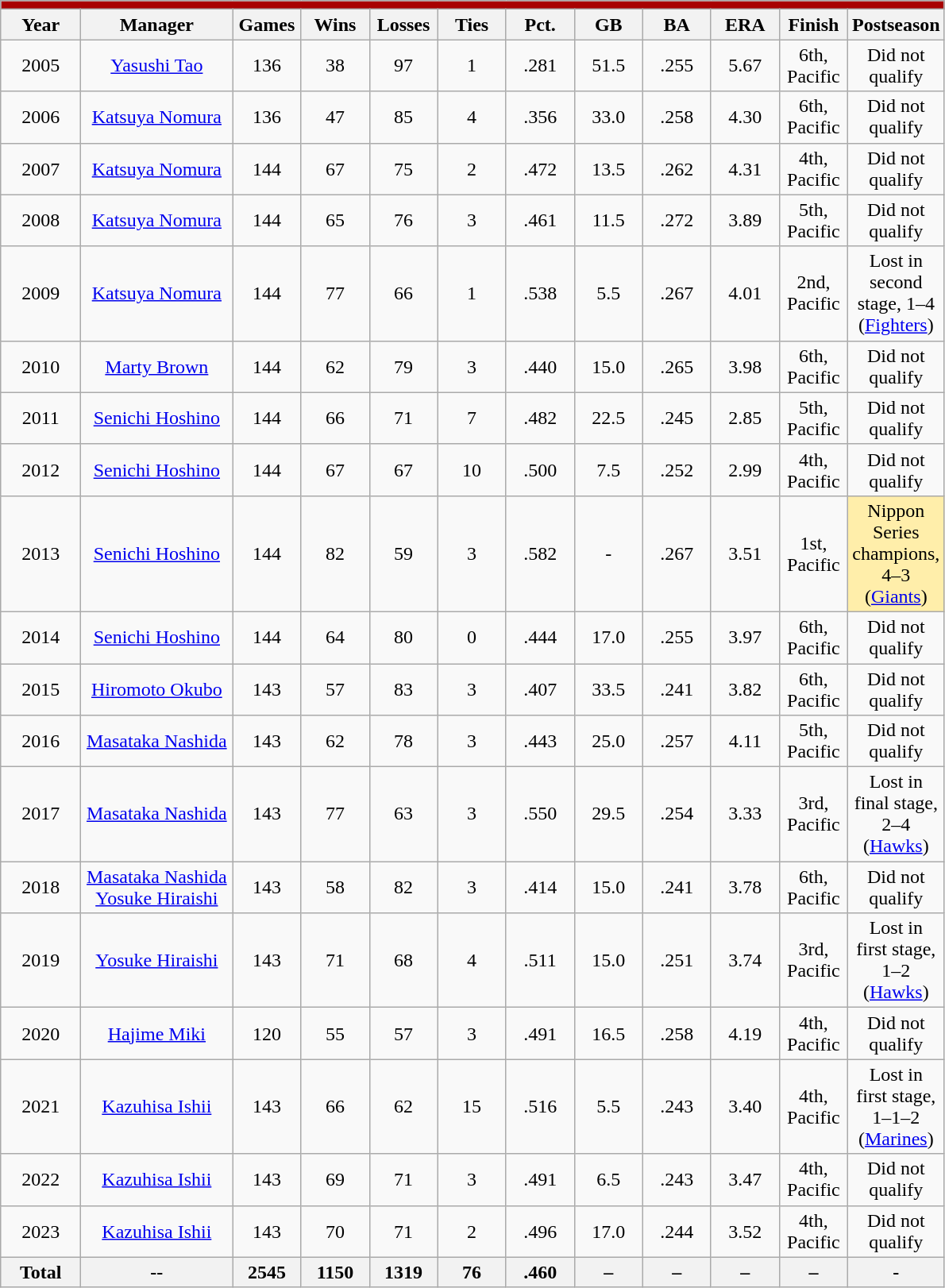<table class=wikitable style="text-align:center">
<tr style="background:#a80101; text-align:center;">
<td colspan=12></td>
</tr>
<tr>
<th width="60">Year</th>
<th style="width:120px;">Manager</th>
<th width="50">Games</th>
<th width="50">Wins</th>
<th width="50">Losses</th>
<th width="50">Ties</th>
<th width="50">Pct.</th>
<th width="50">GB</th>
<th width="50">BA</th>
<th width="50">ERA</th>
<th width="50">Finish</th>
<th width="50">Postseason</th>
</tr>
<tr>
<td>2005</td>
<td><a href='#'>Yasushi Tao</a></td>
<td>136</td>
<td>38</td>
<td>97</td>
<td>1</td>
<td>.281</td>
<td>51.5</td>
<td>.255</td>
<td>5.67</td>
<td>6th, Pacific</td>
<td>Did not qualify</td>
</tr>
<tr>
<td>2006</td>
<td><a href='#'>Katsuya Nomura</a></td>
<td>136</td>
<td>47</td>
<td>85</td>
<td>4</td>
<td>.356</td>
<td>33.0</td>
<td>.258</td>
<td>4.30</td>
<td>6th, Pacific</td>
<td>Did not qualify</td>
</tr>
<tr>
<td>2007</td>
<td><a href='#'>Katsuya Nomura</a></td>
<td>144</td>
<td>67</td>
<td>75</td>
<td>2</td>
<td>.472</td>
<td>13.5</td>
<td>.262</td>
<td>4.31</td>
<td>4th, Pacific</td>
<td>Did not qualify</td>
</tr>
<tr>
<td>2008</td>
<td><a href='#'>Katsuya Nomura</a></td>
<td>144</td>
<td>65</td>
<td>76</td>
<td>3</td>
<td>.461</td>
<td>11.5</td>
<td>.272</td>
<td>3.89</td>
<td>5th, Pacific</td>
<td>Did not qualify</td>
</tr>
<tr>
<td>2009</td>
<td><a href='#'>Katsuya Nomura</a></td>
<td>144</td>
<td>77</td>
<td>66</td>
<td>1</td>
<td>.538</td>
<td>5.5</td>
<td>.267</td>
<td>4.01</td>
<td>2nd, Pacific</td>
<td>Lost in second stage, 1–4 (<a href='#'>Fighters</a>)</td>
</tr>
<tr>
<td>2010</td>
<td><a href='#'>Marty Brown</a></td>
<td>144</td>
<td>62</td>
<td>79</td>
<td>3</td>
<td>.440</td>
<td>15.0</td>
<td>.265</td>
<td>3.98</td>
<td>6th, Pacific</td>
<td>Did not qualify</td>
</tr>
<tr>
<td>2011</td>
<td><a href='#'>Senichi Hoshino</a></td>
<td>144</td>
<td>66</td>
<td>71</td>
<td>7</td>
<td>.482</td>
<td>22.5</td>
<td>.245</td>
<td>2.85</td>
<td>5th, Pacific</td>
<td>Did not qualify</td>
</tr>
<tr>
<td>2012</td>
<td><a href='#'>Senichi Hoshino</a></td>
<td>144</td>
<td>67</td>
<td>67</td>
<td>10</td>
<td>.500</td>
<td>7.5</td>
<td>.252</td>
<td>2.99</td>
<td>4th, Pacific</td>
<td>Did not qualify</td>
</tr>
<tr>
<td>2013</td>
<td><a href='#'>Senichi Hoshino</a></td>
<td>144</td>
<td>82</td>
<td>59</td>
<td>3</td>
<td>.582</td>
<td>-</td>
<td>.267</td>
<td>3.51</td>
<td>1st, Pacific</td>
<td style="background: #ffeeaa;">Nippon Series champions, 4–3 (<a href='#'>Giants</a>)</td>
</tr>
<tr>
<td>2014</td>
<td><a href='#'>Senichi Hoshino</a></td>
<td>144</td>
<td>64</td>
<td>80</td>
<td>0</td>
<td>.444</td>
<td>17.0</td>
<td>.255</td>
<td>3.97</td>
<td>6th, Pacific</td>
<td>Did not qualify</td>
</tr>
<tr>
<td>2015</td>
<td><a href='#'>Hiromoto Okubo</a></td>
<td>143</td>
<td>57</td>
<td>83</td>
<td>3</td>
<td>.407</td>
<td>33.5</td>
<td>.241</td>
<td>3.82</td>
<td>6th, Pacific</td>
<td>Did not qualify</td>
</tr>
<tr>
<td>2016</td>
<td><a href='#'>Masataka Nashida</a></td>
<td>143</td>
<td>62</td>
<td>78</td>
<td>3</td>
<td>.443</td>
<td>25.0</td>
<td>.257</td>
<td>4.11</td>
<td>5th, Pacific</td>
<td>Did not qualify</td>
</tr>
<tr>
<td>2017</td>
<td><a href='#'>Masataka Nashida</a></td>
<td>143</td>
<td>77</td>
<td>63</td>
<td>3</td>
<td>.550</td>
<td>29.5</td>
<td>.254</td>
<td>3.33</td>
<td>3rd, Pacific</td>
<td>Lost in final stage, 2–4 (<a href='#'>Hawks</a>)</td>
</tr>
<tr>
<td>2018</td>
<td><a href='#'>Masataka Nashida</a><br><a href='#'>Yosuke Hiraishi</a></td>
<td>143</td>
<td>58</td>
<td>82</td>
<td>3</td>
<td>.414</td>
<td>15.0</td>
<td>.241</td>
<td>3.78</td>
<td>6th, Pacific</td>
<td>Did not qualify</td>
</tr>
<tr>
<td>2019</td>
<td><a href='#'>Yosuke Hiraishi</a></td>
<td>143</td>
<td>71</td>
<td>68</td>
<td>4</td>
<td>.511</td>
<td>15.0</td>
<td>.251</td>
<td>3.74</td>
<td>3rd, Pacific</td>
<td>Lost in first stage, 1–2 (<a href='#'>Hawks</a>)</td>
</tr>
<tr>
<td>2020</td>
<td><a href='#'>Hajime Miki</a></td>
<td>120</td>
<td>55</td>
<td>57</td>
<td>3</td>
<td>.491</td>
<td>16.5</td>
<td>.258</td>
<td>4.19</td>
<td>4th, Pacific</td>
<td>Did not qualify</td>
</tr>
<tr>
<td>2021</td>
<td><a href='#'>Kazuhisa Ishii</a></td>
<td>143</td>
<td>66</td>
<td>62</td>
<td>15</td>
<td>.516</td>
<td>5.5</td>
<td>.243</td>
<td>3.40</td>
<td>4th, Pacific</td>
<td>Lost in first stage, 1–1–2 (<a href='#'>Marines</a>)</td>
</tr>
<tr>
<td>2022</td>
<td><a href='#'>Kazuhisa Ishii</a></td>
<td>143</td>
<td>69</td>
<td>71</td>
<td>3</td>
<td>.491</td>
<td>6.5</td>
<td>.243</td>
<td>3.47</td>
<td>4th, Pacific</td>
<td>Did not qualify</td>
</tr>
<tr>
<td>2023</td>
<td><a href='#'>Kazuhisa Ishii</a></td>
<td>143</td>
<td>70</td>
<td>71</td>
<td>2</td>
<td>.496</td>
<td>17.0</td>
<td>.244</td>
<td>3.52</td>
<td>4th, Pacific</td>
<td>Did not qualify</td>
</tr>
<tr>
<th>Total</th>
<th>--</th>
<th>2545</th>
<th>1150</th>
<th>1319</th>
<th>76</th>
<th>.460</th>
<th>–</th>
<th>–</th>
<th>–</th>
<th>–</th>
<th>-</th>
</tr>
</table>
